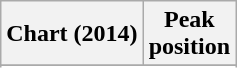<table class="wikitable sortable plainrowheaders" style="text-align:center">
<tr>
<th scope="col">Chart (2014)</th>
<th scope="col">Peak<br>position</th>
</tr>
<tr>
</tr>
<tr>
</tr>
</table>
